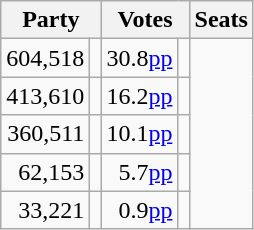<table class=wikitable style="text-align:right;">
<tr>
<th colspan=2>Party</th>
<th colspan=3>Votes</th>
<th>Seats</th>
</tr>
<tr>
<td>604,518</td>
<td></td>
<td> 30.8<a href='#'>pp</a></td>
<td style="text-align:center;"></td>
</tr>
<tr>
<td>413,610</td>
<td></td>
<td> 16.2<a href='#'>pp</a></td>
<td style="text-align:center;"></td>
</tr>
<tr>
<td>360,511</td>
<td></td>
<td> 10.1<a href='#'>pp</a></td>
<td style="text-align:center;"></td>
</tr>
<tr>
<td>62,153</td>
<td></td>
<td> 5.7<a href='#'>pp</a></td>
<td style="text-align:center;"></td>
</tr>
<tr>
<td>33,221</td>
<td></td>
<td> 0.9<a href='#'>pp</a></td>
<td style="text-align:center;"></td>
</tr>
</table>
